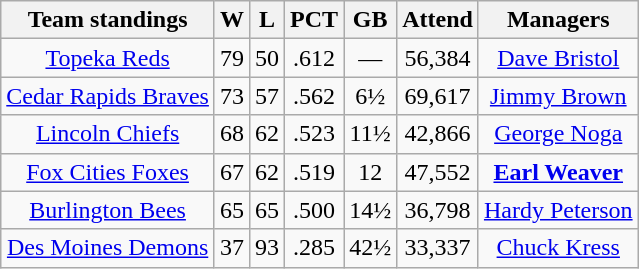<table class="wikitable">
<tr>
<th>Team standings</th>
<th>W</th>
<th>L</th>
<th>PCT</th>
<th>GB</th>
<th>Attend</th>
<th>Managers</th>
</tr>
<tr align=center>
<td><a href='#'>Topeka Reds</a></td>
<td>79</td>
<td>50</td>
<td>.612</td>
<td>—</td>
<td>56,384</td>
<td><a href='#'>Dave Bristol</a></td>
</tr>
<tr align=center>
<td><a href='#'>Cedar Rapids Braves</a></td>
<td>73</td>
<td>57</td>
<td>.562</td>
<td>6½</td>
<td>69,617</td>
<td><a href='#'>Jimmy Brown</a></td>
</tr>
<tr align=center>
<td><a href='#'>Lincoln Chiefs</a></td>
<td>68</td>
<td>62</td>
<td>.523</td>
<td>11½</td>
<td>42,866</td>
<td><a href='#'>George Noga</a></td>
</tr>
<tr align=center>
<td><a href='#'>Fox Cities Foxes</a></td>
<td>67</td>
<td>62</td>
<td>.519</td>
<td>12</td>
<td>47,552</td>
<td><strong><a href='#'>Earl Weaver</a></strong></td>
</tr>
<tr align=center>
<td><a href='#'>Burlington Bees</a></td>
<td>65</td>
<td>65</td>
<td>.500</td>
<td>14½</td>
<td>36,798</td>
<td><a href='#'>Hardy Peterson</a></td>
</tr>
<tr align=center>
<td><a href='#'>Des Moines Demons</a></td>
<td>37</td>
<td>93</td>
<td>.285</td>
<td>42½</td>
<td>33,337</td>
<td><a href='#'>Chuck Kress</a></td>
</tr>
</table>
